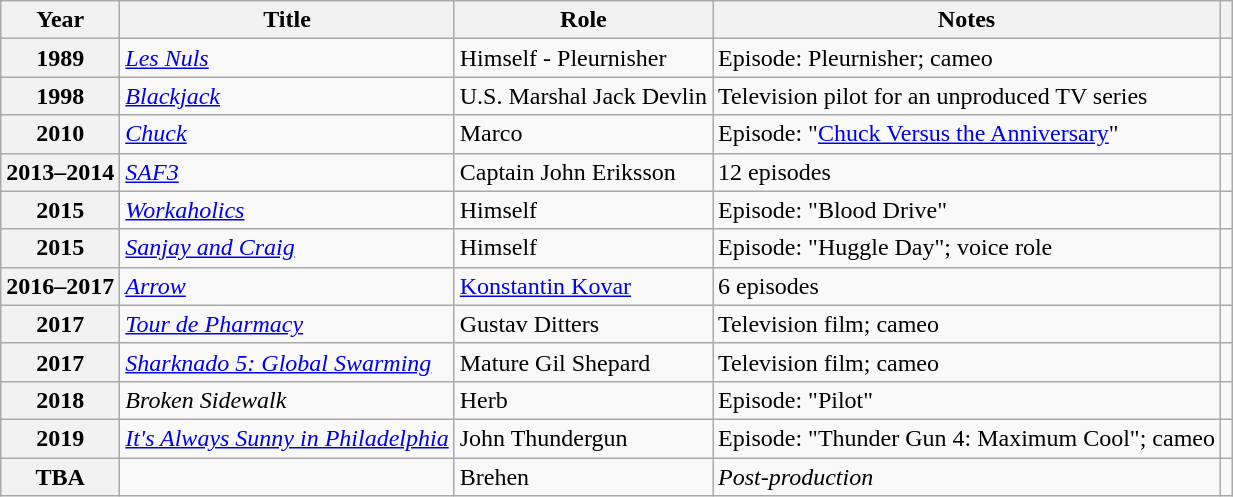<table class="wikitable plainrowheaders sortable" style="margin-right: 0;">
<tr>
<th scope="col">Year</th>
<th scope="col">Title</th>
<th scope="col">Role</th>
<th scope="col" class="unsortable">Notes</th>
<th scope="col" class="unsortable"></th>
</tr>
<tr>
<th scope=row>1989</th>
<td><em><a href='#'>Les Nuls</a></em></td>
<td>Himself - Pleurnisher</td>
<td>Episode: Pleurnisher; cameo</td>
<td style="text-align:center;"></td>
</tr>
<tr>
<th scope=row>1998</th>
<td><em><a href='#'>Blackjack</a></em></td>
<td>U.S. Marshal Jack Devlin</td>
<td>Television pilot for an unproduced TV series</td>
<td></td>
</tr>
<tr>
<th scope=row>2010</th>
<td><em><a href='#'>Chuck</a></em></td>
<td>Marco</td>
<td>Episode: "<a href='#'>Chuck Versus the Anniversary</a>"</td>
<td></td>
</tr>
<tr>
<th scope=row>2013–2014</th>
<td><em><a href='#'>SAF3</a></em></td>
<td>Captain John Eriksson</td>
<td>12 episodes</td>
<td></td>
</tr>
<tr>
<th scope=row>2015</th>
<td><em><a href='#'>Workaholics</a></em></td>
<td>Himself</td>
<td>Episode: "Blood Drive"</td>
<td></td>
</tr>
<tr>
<th scope=row>2015</th>
<td><em><a href='#'>Sanjay and Craig</a></em></td>
<td>Himself</td>
<td>Episode: "Huggle Day"; voice role</td>
<td></td>
</tr>
<tr>
<th scope=row>2016–2017</th>
<td><em><a href='#'>Arrow</a></em></td>
<td><a href='#'>Konstantin Kovar</a></td>
<td>6 episodes</td>
<td></td>
</tr>
<tr>
<th scope=row>2017</th>
<td><em><a href='#'>Tour de Pharmacy</a></em></td>
<td>Gustav Ditters</td>
<td>Television film; cameo</td>
<td></td>
</tr>
<tr>
<th scope=row>2017</th>
<td><em><a href='#'>Sharknado 5: Global Swarming</a></em></td>
<td>Mature Gil Shepard</td>
<td>Television film; cameo</td>
<td></td>
</tr>
<tr>
<th scope=row>2018</th>
<td><em>Broken Sidewalk</em></td>
<td>Herb</td>
<td>Episode: "Pilot"</td>
<td></td>
</tr>
<tr>
<th scope=row>2019</th>
<td><em><a href='#'>It's Always Sunny in Philadelphia</a></em></td>
<td>John Thundergun</td>
<td>Episode: "Thunder Gun 4: Maximum Cool"; cameo</td>
<td></td>
</tr>
<tr>
<th scope=row>TBA</th>
<td></td>
<td>Brehen</td>
<td><em>Post-production</em></td>
<td></td>
</tr>
</table>
